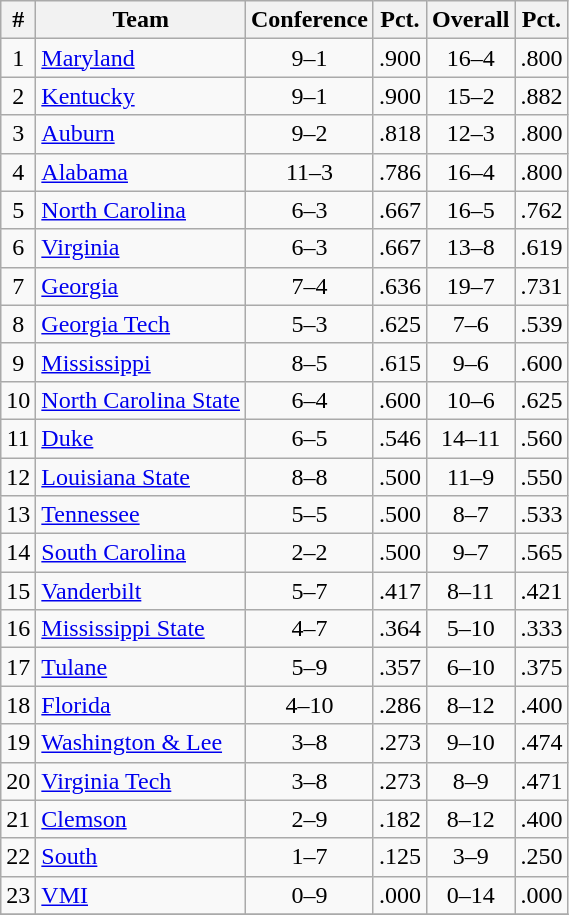<table class="wikitable" style="text-align:center;">
<tr>
<th>#</th>
<th>Team</th>
<th>Conference</th>
<th>Pct.</th>
<th>Overall</th>
<th>Pct.</th>
</tr>
<tr>
<td>1</td>
<td style="text-align:left;"><a href='#'>Maryland</a></td>
<td>9–1</td>
<td>.900</td>
<td>16–4</td>
<td>.800</td>
</tr>
<tr>
<td>2</td>
<td style="text-align:left;"><a href='#'>Kentucky</a></td>
<td>9–1</td>
<td>.900</td>
<td>15–2</td>
<td>.882</td>
</tr>
<tr>
<td>3</td>
<td style="text-align:left;"><a href='#'>Auburn</a></td>
<td>9–2</td>
<td>.818</td>
<td>12–3</td>
<td>.800</td>
</tr>
<tr>
<td>4</td>
<td style="text-align:left;"><a href='#'>Alabama</a></td>
<td>11–3</td>
<td>.786</td>
<td>16–4</td>
<td>.800</td>
</tr>
<tr>
<td>5</td>
<td style="text-align:left;"><a href='#'>North Carolina</a></td>
<td>6–3</td>
<td>.667</td>
<td>16–5</td>
<td>.762</td>
</tr>
<tr>
<td>6</td>
<td style="text-align:left;"><a href='#'>Virginia</a></td>
<td>6–3</td>
<td>.667</td>
<td>13–8</td>
<td>.619</td>
</tr>
<tr>
<td>7</td>
<td style="text-align:left;"><a href='#'>Georgia</a></td>
<td>7–4</td>
<td>.636</td>
<td>19–7</td>
<td>.731</td>
</tr>
<tr>
<td>8</td>
<td style="text-align:left;"><a href='#'>Georgia Tech</a></td>
<td>5–3</td>
<td>.625</td>
<td>7–6</td>
<td>.539</td>
</tr>
<tr>
<td>9</td>
<td style="text-align:left;"><a href='#'>Mississippi</a></td>
<td>8–5</td>
<td>.615</td>
<td>9–6</td>
<td>.600</td>
</tr>
<tr>
<td>10</td>
<td style="text-align:left;"><a href='#'>North Carolina State</a></td>
<td>6–4</td>
<td>.600</td>
<td>10–6</td>
<td>.625</td>
</tr>
<tr>
<td>11</td>
<td style="text-align:left;"><a href='#'>Duke</a></td>
<td>6–5</td>
<td>.546</td>
<td>14–11</td>
<td>.560</td>
</tr>
<tr>
<td>12</td>
<td style="text-align:left;"><a href='#'>Louisiana State</a></td>
<td>8–8</td>
<td>.500</td>
<td>11–9</td>
<td>.550</td>
</tr>
<tr>
<td>13</td>
<td style="text-align:left;"><a href='#'>Tennessee</a></td>
<td>5–5</td>
<td>.500</td>
<td>8–7</td>
<td>.533</td>
</tr>
<tr>
<td>14</td>
<td style="text-align:left;"><a href='#'>South Carolina</a></td>
<td>2–2</td>
<td>.500</td>
<td>9–7</td>
<td>.565</td>
</tr>
<tr>
<td>15</td>
<td style="text-align:left;"><a href='#'>Vanderbilt</a></td>
<td>5–7</td>
<td>.417</td>
<td>8–11</td>
<td>.421</td>
</tr>
<tr>
<td>16</td>
<td style="text-align:left;"><a href='#'>Mississippi State</a></td>
<td>4–7</td>
<td>.364</td>
<td>5–10</td>
<td>.333</td>
</tr>
<tr>
<td>17</td>
<td style="text-align:left;"><a href='#'>Tulane</a></td>
<td>5–9</td>
<td>.357</td>
<td>6–10</td>
<td>.375</td>
</tr>
<tr>
<td>18</td>
<td style="text-align:left;"><a href='#'>Florida</a></td>
<td>4–10</td>
<td>.286</td>
<td>8–12</td>
<td>.400</td>
</tr>
<tr>
<td>19</td>
<td style="text-align:left;"><a href='#'>Washington & Lee</a></td>
<td>3–8</td>
<td>.273</td>
<td>9–10</td>
<td>.474</td>
</tr>
<tr>
<td>20</td>
<td style="text-align:left;"><a href='#'>Virginia Tech</a></td>
<td>3–8</td>
<td>.273</td>
<td>8–9</td>
<td>.471</td>
</tr>
<tr>
<td>21</td>
<td style="text-align:left;"><a href='#'>Clemson</a></td>
<td>2–9</td>
<td>.182</td>
<td>8–12</td>
<td>.400</td>
</tr>
<tr>
<td>22</td>
<td style="text-align:left;"><a href='#'>South</a></td>
<td>1–7</td>
<td>.125</td>
<td>3–9</td>
<td>.250</td>
</tr>
<tr>
<td>23</td>
<td style="text-align:left;"><a href='#'>VMI</a></td>
<td>0–9</td>
<td>.000</td>
<td>0–14</td>
<td>.000</td>
</tr>
<tr>
</tr>
</table>
